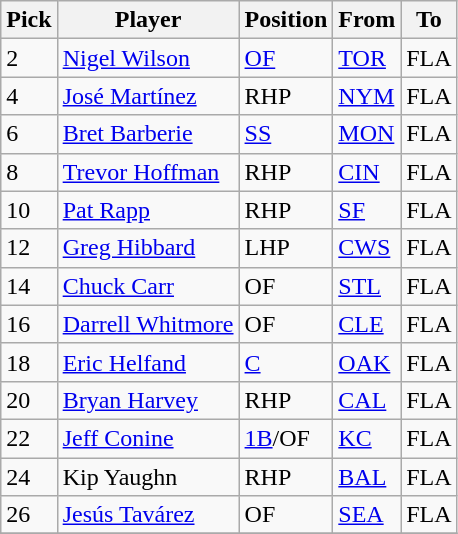<table class="wikitable">
<tr>
<th>Pick</th>
<th>Player</th>
<th>Position</th>
<th>From</th>
<th>To</th>
</tr>
<tr>
<td>2</td>
<td><a href='#'>Nigel Wilson</a></td>
<td><a href='#'>OF</a></td>
<td><a href='#'>TOR</a></td>
<td>FLA</td>
</tr>
<tr>
<td>4</td>
<td><a href='#'>José Martínez</a></td>
<td>RHP</td>
<td><a href='#'>NYM</a></td>
<td>FLA</td>
</tr>
<tr>
<td>6</td>
<td><a href='#'>Bret Barberie</a></td>
<td><a href='#'>SS</a></td>
<td><a href='#'>MON</a></td>
<td>FLA</td>
</tr>
<tr>
<td>8</td>
<td><a href='#'>Trevor Hoffman</a></td>
<td>RHP</td>
<td><a href='#'>CIN</a></td>
<td>FLA</td>
</tr>
<tr>
<td>10</td>
<td><a href='#'>Pat Rapp</a></td>
<td>RHP</td>
<td><a href='#'>SF</a></td>
<td>FLA</td>
</tr>
<tr>
<td>12</td>
<td><a href='#'>Greg Hibbard</a></td>
<td>LHP</td>
<td><a href='#'>CWS</a></td>
<td>FLA</td>
</tr>
<tr>
<td>14</td>
<td><a href='#'>Chuck Carr</a></td>
<td>OF</td>
<td><a href='#'>STL</a></td>
<td>FLA</td>
</tr>
<tr>
<td>16</td>
<td><a href='#'>Darrell Whitmore</a></td>
<td>OF</td>
<td><a href='#'>CLE</a></td>
<td>FLA</td>
</tr>
<tr>
<td>18</td>
<td><a href='#'>Eric Helfand</a></td>
<td><a href='#'>C</a></td>
<td><a href='#'>OAK</a></td>
<td>FLA</td>
</tr>
<tr>
<td>20</td>
<td><a href='#'>Bryan Harvey</a></td>
<td>RHP</td>
<td><a href='#'>CAL</a></td>
<td>FLA</td>
</tr>
<tr>
<td>22</td>
<td><a href='#'>Jeff Conine</a></td>
<td><a href='#'>1B</a>/OF</td>
<td><a href='#'>KC</a></td>
<td>FLA</td>
</tr>
<tr>
<td>24</td>
<td>Kip Yaughn</td>
<td>RHP</td>
<td><a href='#'>BAL</a></td>
<td>FLA</td>
</tr>
<tr>
<td>26</td>
<td><a href='#'>Jesús Tavárez</a></td>
<td>OF</td>
<td><a href='#'>SEA</a></td>
<td>FLA</td>
</tr>
<tr>
</tr>
</table>
